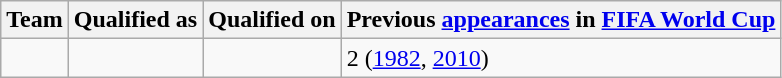<table class="wikitable sortable">
<tr>
<th>Team</th>
<th>Qualified as</th>
<th>Qualified on</th>
<th data-sort-type="number">Previous <a href='#'>appearances</a> in <a href='#'>FIFA World Cup</a></th>
</tr>
<tr>
<td></td>
<td></td>
<td></td>
<td>2 (<a href='#'>1982</a>, <a href='#'>2010</a>)</td>
</tr>
</table>
